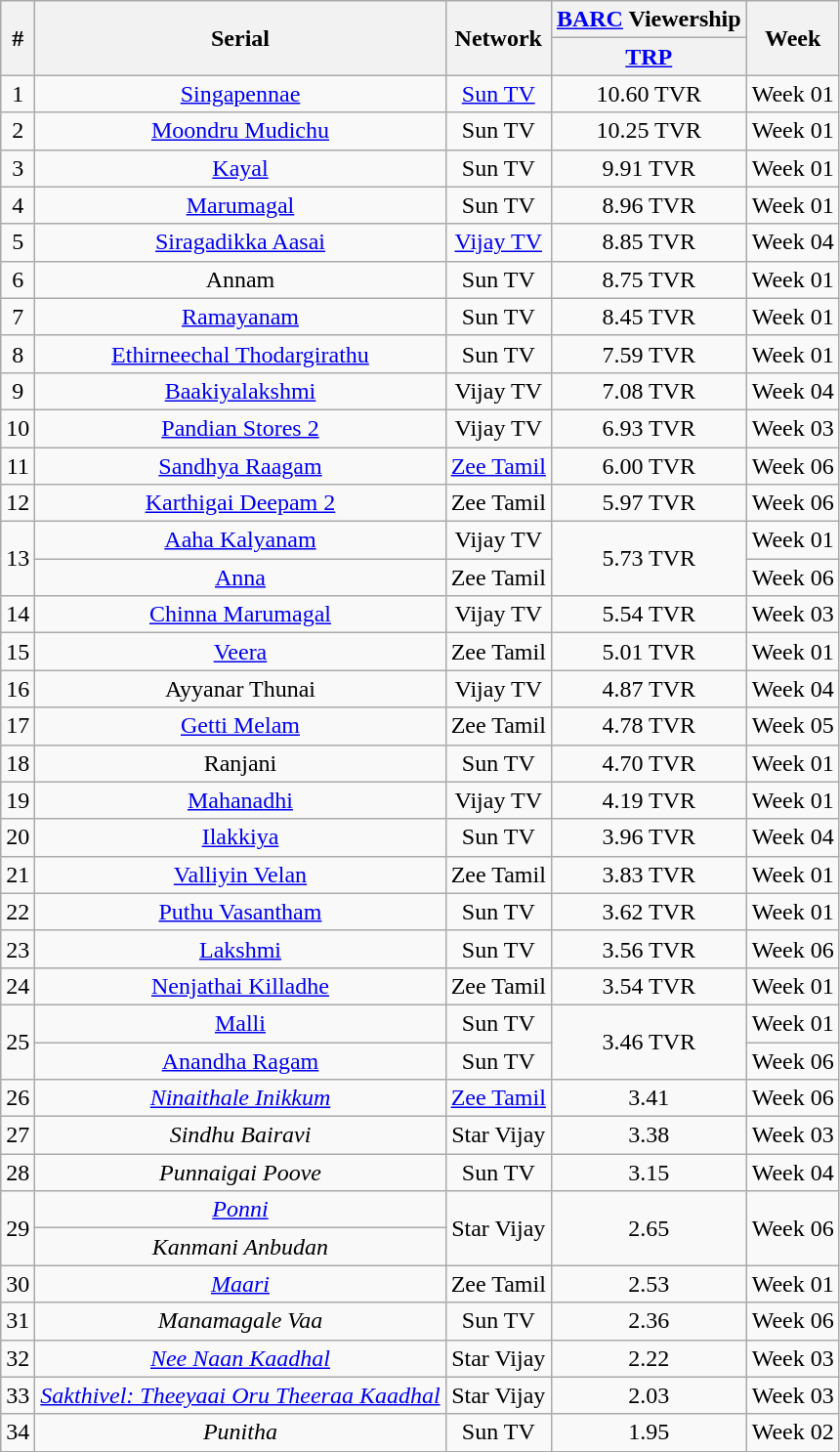<table class="wikitable sortable" style="text-align:center">
<tr>
<th rowspan="2">#</th>
<th rowspan="2">Serial</th>
<th rowspan="2">Network</th>
<th colspan="1"><a href='#'>BARC</a> Viewership</th>
<th rowspan="2">Week</th>
</tr>
<tr>
<th><a href='#'>TRP</a></th>
</tr>
<tr>
<td>1</td>
<td><a href='#'>Singapennae</a></td>
<td><a href='#'>Sun TV</a></td>
<td>10.60 TVR</td>
<td>Week 01</td>
</tr>
<tr>
<td>2</td>
<td><a href='#'>Moondru Mudichu</a></td>
<td>Sun TV</td>
<td>10.25 TVR</td>
<td>Week 01</td>
</tr>
<tr>
<td>3</td>
<td><a href='#'>Kayal</a></td>
<td>Sun TV</td>
<td>9.91 TVR</td>
<td>Week 01</td>
</tr>
<tr>
<td>4</td>
<td><a href='#'>Marumagal</a></td>
<td>Sun TV</td>
<td>8.96 TVR</td>
<td>Week 01</td>
</tr>
<tr>
<td>5</td>
<td><a href='#'>Siragadikka Aasai</a></td>
<td><a href='#'>Vijay TV</a></td>
<td>8.85 TVR</td>
<td>Week 04</td>
</tr>
<tr>
<td>6</td>
<td>Annam</td>
<td>Sun TV</td>
<td>8.75 TVR</td>
<td>Week 01</td>
</tr>
<tr>
<td>7</td>
<td><a href='#'>Ramayanam</a></td>
<td>Sun TV</td>
<td>8.45 TVR</td>
<td>Week 01</td>
</tr>
<tr>
<td>8</td>
<td><a href='#'>Ethirneechal Thodargirathu</a></td>
<td>Sun TV</td>
<td>7.59 TVR</td>
<td>Week 01</td>
</tr>
<tr>
<td>9</td>
<td><a href='#'>Baakiyalakshmi</a></td>
<td>Vijay TV</td>
<td>7.08 TVR</td>
<td>Week 04</td>
</tr>
<tr>
<td>10</td>
<td><a href='#'>Pandian Stores 2</a></td>
<td>Vijay TV</td>
<td>6.93 TVR</td>
<td>Week 03</td>
</tr>
<tr>
<td>11</td>
<td><a href='#'>Sandhya Raagam</a></td>
<td><a href='#'>Zee Tamil</a></td>
<td>6.00 TVR</td>
<td>Week 06</td>
</tr>
<tr>
<td>12</td>
<td><a href='#'>Karthigai Deepam 2</a></td>
<td>Zee Tamil</td>
<td>5.97 TVR</td>
<td>Week 06</td>
</tr>
<tr>
<td rowspan=2>13</td>
<td><a href='#'>Aaha Kalyanam</a></td>
<td>Vijay TV</td>
<td rowspan=2>5.73 TVR</td>
<td>Week 01</td>
</tr>
<tr>
<td><a href='#'>Anna</a></td>
<td>Zee Tamil</td>
<td>Week 06</td>
</tr>
<tr>
<td>14</td>
<td><a href='#'>Chinna Marumagal</a></td>
<td>Vijay TV</td>
<td>5.54 TVR</td>
<td>Week 03</td>
</tr>
<tr>
<td>15</td>
<td><a href='#'>Veera</a></td>
<td>Zee Tamil</td>
<td>5.01 TVR</td>
<td>Week 01</td>
</tr>
<tr>
<td>16</td>
<td>Ayyanar Thunai</td>
<td>Vijay TV</td>
<td>4.87 TVR</td>
<td>Week 04</td>
</tr>
<tr>
<td>17</td>
<td><a href='#'>Getti Melam</a></td>
<td>Zee Tamil</td>
<td>4.78 TVR</td>
<td>Week 05</td>
</tr>
<tr>
<td>18</td>
<td>Ranjani</td>
<td>Sun TV</td>
<td>4.70 TVR</td>
<td>Week 01</td>
</tr>
<tr>
<td>19</td>
<td><a href='#'>Mahanadhi</a></td>
<td>Vijay TV</td>
<td>4.19 TVR</td>
<td>Week 01</td>
</tr>
<tr>
<td>20</td>
<td><a href='#'>Ilakkiya</a></td>
<td>Sun TV</td>
<td>3.96 TVR</td>
<td>Week 04</td>
</tr>
<tr>
<td>21</td>
<td><a href='#'>Valliyin Velan</a></td>
<td>Zee Tamil</td>
<td>3.83 TVR</td>
<td>Week 01</td>
</tr>
<tr>
<td>22</td>
<td><a href='#'>Puthu Vasantham</a></td>
<td>Sun TV</td>
<td>3.62 TVR</td>
<td>Week 01</td>
</tr>
<tr>
<td>23</td>
<td><a href='#'>Lakshmi</a></td>
<td>Sun TV</td>
<td>3.56 TVR</td>
<td>Week 06</td>
</tr>
<tr>
<td>24</td>
<td><a href='#'>Nenjathai Killadhe</a></td>
<td>Zee Tamil</td>
<td>3.54 TVR</td>
<td>Week 01</td>
</tr>
<tr>
<td rowspan=2>25</td>
<td><a href='#'>Malli</a></td>
<td>Sun TV</td>
<td rowspan=2>3.46 TVR</td>
<td>Week 01</td>
</tr>
<tr>
<td><a href='#'>Anandha Ragam</a></td>
<td>Sun TV</td>
<td>Week 06</td>
</tr>
<tr>
<td>26</td>
<td><em><a href='#'>Ninaithale Inikkum</a></em></td>
<td><a href='#'>Zee Tamil</a></td>
<td>3.41</td>
<td>Week 06</td>
</tr>
<tr>
<td>27</td>
<td><em>Sindhu Bairavi</em></td>
<td>Star Vijay</td>
<td>3.38</td>
<td>Week 03</td>
</tr>
<tr>
<td>28</td>
<td><em>Punnaigai Poove</em></td>
<td>Sun TV</td>
<td>3.15</td>
<td>Week 04</td>
</tr>
<tr>
<td rowspan="2">29</td>
<td><em><a href='#'>Ponni</a></em></td>
<td rowspan="2">Star Vijay</td>
<td rowspan="2">2.65</td>
<td rowspan="2">Week 06</td>
</tr>
<tr>
<td><em>Kanmani Anbudan</em></td>
</tr>
<tr>
<td>30</td>
<td><em><a href='#'>Maari</a></em></td>
<td>Zee Tamil</td>
<td>2.53</td>
<td>Week 01</td>
</tr>
<tr>
<td>31</td>
<td><em>Manamagale Vaa</em></td>
<td>Sun TV</td>
<td>2.36</td>
<td>Week 06</td>
</tr>
<tr>
<td>32</td>
<td><em><a href='#'>Nee Naan Kaadhal</a></em></td>
<td>Star Vijay</td>
<td>2.22</td>
<td>Week 03</td>
</tr>
<tr>
<td>33</td>
<td><em><a href='#'>Sakthivel: Theeyaai Oru Theeraa Kaadhal</a></em></td>
<td>Star Vijay</td>
<td>2.03</td>
<td>Week 03</td>
</tr>
<tr>
<td>34</td>
<td><em>Punitha</em></td>
<td>Sun TV</td>
<td>1.95</td>
<td>Week 02</td>
</tr>
<tr>
</tr>
</table>
